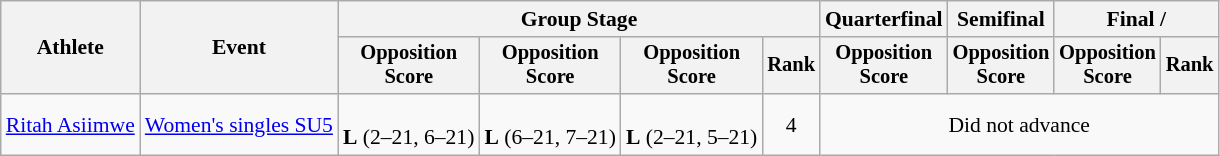<table class="wikitable" style="font-size:90%; text-align:center">
<tr>
<th rowspan="2">Athlete</th>
<th rowspan="2">Event</th>
<th colspan="4">Group Stage</th>
<th>Quarterfinal</th>
<th>Semifinal</th>
<th colspan="2">Final / </th>
</tr>
<tr style="font-size:95%">
<th>Opposition<br>Score</th>
<th>Opposition<br>Score</th>
<th>Opposition<br>Score</th>
<th>Rank</th>
<th>Opposition<br>Score</th>
<th>Opposition<br>Score</th>
<th>Opposition<br>Score</th>
<th>Rank</th>
</tr>
<tr>
<td align="left"><a href='#'>Ritah Asiimwe</a></td>
<td align="left"><a href='#'>Women's singles SU5</a></td>
<td><br><strong>L</strong> (2–21, 6–21)</td>
<td><br><strong>L</strong> (6–21, 7–21)</td>
<td><br><strong>L</strong> (2–21, 5–21)</td>
<td>4</td>
<td colspan="4">Did not advance</td>
</tr>
</table>
